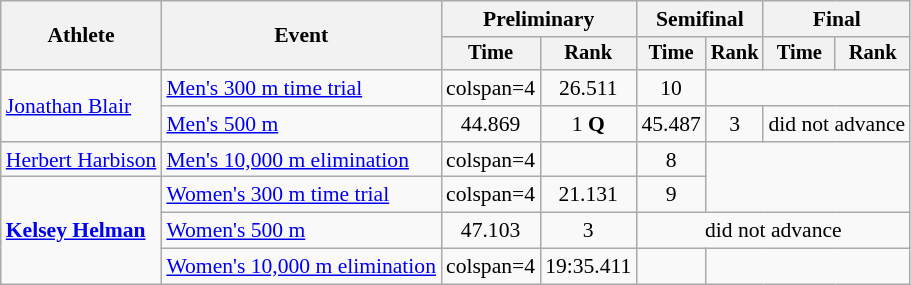<table class=wikitable style=font-size:90%;text-align:center>
<tr>
<th rowspan=2>Athlete</th>
<th rowspan=2>Event</th>
<th colspan=2>Preliminary</th>
<th colspan=2>Semifinal</th>
<th colspan=2>Final</th>
</tr>
<tr style=font-size:95%>
<th>Time</th>
<th>Rank</th>
<th>Time</th>
<th>Rank</th>
<th>Time</th>
<th>Rank</th>
</tr>
<tr>
<td align=left rowspan=2><a href='#'>Jonathan Blair</a></td>
<td align=left><a href='#'>Men's 300 m time trial</a></td>
<td>colspan=4 </td>
<td>26.511</td>
<td>10</td>
</tr>
<tr>
<td align=left><a href='#'>Men's 500 m</a></td>
<td>44.869</td>
<td>1 <strong>Q</strong></td>
<td>45.487</td>
<td>3</td>
<td colspan=2>did not advance</td>
</tr>
<tr>
<td align=left><a href='#'>Herbert Harbison</a></td>
<td align=left><a href='#'>Men's 10,000 m elimination</a></td>
<td>colspan=4 </td>
<td></td>
<td>8</td>
</tr>
<tr>
<td align=left rowspan=3><strong><a href='#'>Kelsey Helman</a></strong></td>
<td align=left><a href='#'>Women's 300 m time trial</a></td>
<td>colspan=4 </td>
<td>21.131</td>
<td>9</td>
</tr>
<tr>
<td align=left><a href='#'>Women's 500 m</a></td>
<td>47.103</td>
<td>3</td>
<td colspan=4>did not advance</td>
</tr>
<tr>
<td align=left><a href='#'>Women's 10,000 m elimination</a></td>
<td>colspan=4 </td>
<td>19:35.411</td>
<td></td>
</tr>
</table>
